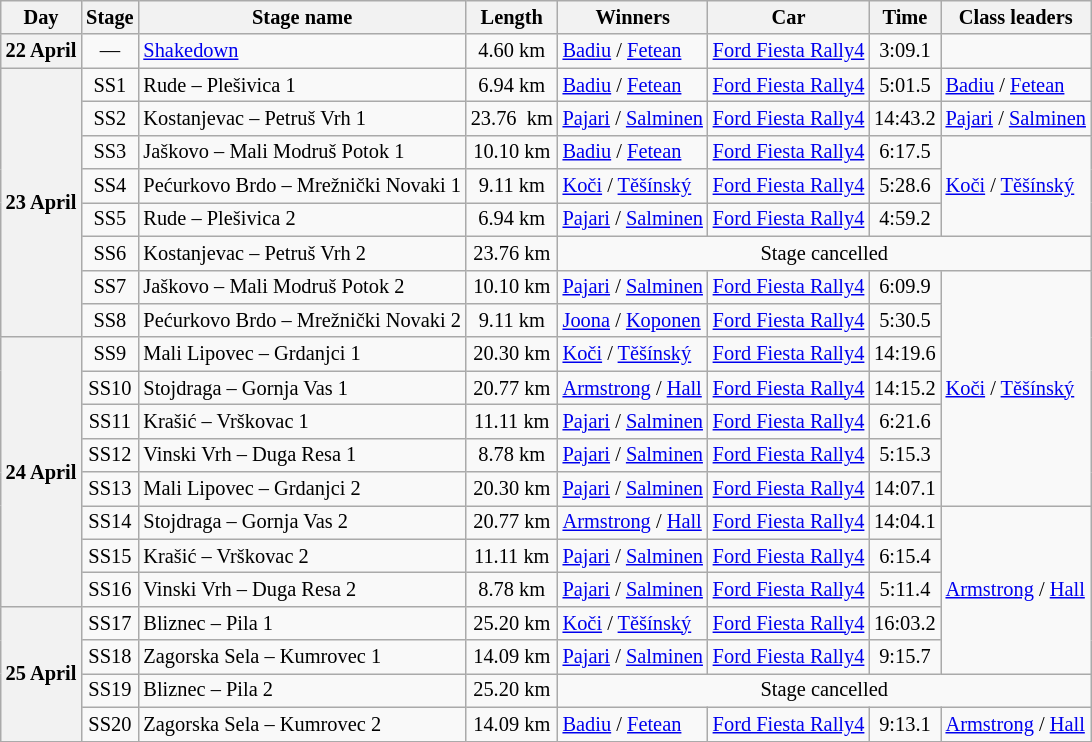<table class="wikitable" style="font-size: 85%;">
<tr>
<th>Day</th>
<th>Stage</th>
<th>Stage name</th>
<th>Length</th>
<th>Winners</th>
<th>Car</th>
<th>Time</th>
<th>Class leaders</th>
</tr>
<tr>
<th>22 April</th>
<td align="center">—</td>
<td><a href='#'>Shakedown</a></td>
<td align="center">4.60 km</td>
<td><a href='#'>Badiu</a> / <a href='#'>Fetean</a></td>
<td><a href='#'>Ford Fiesta Rally4</a></td>
<td align="center">3:09.1</td>
<td></td>
</tr>
<tr>
<th rowspan="8">23 April</th>
<td align="center">SS1</td>
<td>Rude – Plešivica 1</td>
<td align="center">6.94 km</td>
<td><a href='#'>Badiu</a> / <a href='#'>Fetean</a></td>
<td><a href='#'>Ford Fiesta Rally4</a></td>
<td align="center">5:01.5</td>
<td><a href='#'>Badiu</a> / <a href='#'>Fetean</a></td>
</tr>
<tr>
<td align="center">SS2</td>
<td>Kostanjevac – Petruš Vrh 1</td>
<td align="center">23.76  km</td>
<td><a href='#'>Pajari</a> / <a href='#'>Salminen</a></td>
<td><a href='#'>Ford Fiesta Rally4</a></td>
<td align="center">14:43.2</td>
<td><a href='#'>Pajari</a> / <a href='#'>Salminen</a></td>
</tr>
<tr>
<td align="center">SS3</td>
<td>Jaškovo – Mali Modruš Potok 1</td>
<td align="center">10.10 km</td>
<td><a href='#'>Badiu</a> / <a href='#'>Fetean</a></td>
<td><a href='#'>Ford Fiesta Rally4</a></td>
<td align="center">6:17.5</td>
<td rowspan="3"><a href='#'>Koči</a> / <a href='#'>Těšínský</a></td>
</tr>
<tr>
<td align="center">SS4</td>
<td>Pećurkovo Brdo – Mrežnički Novaki 1</td>
<td align="center">9.11 km</td>
<td><a href='#'>Koči</a> / <a href='#'>Těšínský</a></td>
<td><a href='#'>Ford Fiesta Rally4</a></td>
<td align="center">5:28.6</td>
</tr>
<tr>
<td align="center">SS5</td>
<td>Rude – Plešivica 2</td>
<td align="center">6.94 km</td>
<td><a href='#'>Pajari</a> / <a href='#'>Salminen</a></td>
<td><a href='#'>Ford Fiesta Rally4</a></td>
<td align="center">4:59.2</td>
</tr>
<tr>
<td align="center">SS6</td>
<td>Kostanjevac – Petruš Vrh 2</td>
<td align="center">23.76 km</td>
<td colspan="4" align="center">Stage cancelled</td>
</tr>
<tr>
<td align="center">SS7</td>
<td>Jaškovo – Mali Modruš Potok 2</td>
<td align="center">10.10 km</td>
<td><a href='#'>Pajari</a> / <a href='#'>Salminen</a></td>
<td><a href='#'>Ford Fiesta Rally4</a></td>
<td align="center">6:09.9</td>
<td rowspan="7"><a href='#'>Koči</a> / <a href='#'>Těšínský</a></td>
</tr>
<tr>
<td align="center">SS8</td>
<td>Pećurkovo Brdo – Mrežnički Novaki 2</td>
<td align="center">9.11 km</td>
<td><a href='#'>Joona</a> / <a href='#'>Koponen</a></td>
<td><a href='#'>Ford Fiesta Rally4</a></td>
<td align="center">5:30.5</td>
</tr>
<tr>
<th rowspan="8">24 April</th>
<td align="center">SS9</td>
<td>Mali Lipovec – Grdanjci 1</td>
<td align="center">20.30 km</td>
<td><a href='#'>Koči</a> / <a href='#'>Těšínský</a></td>
<td><a href='#'>Ford Fiesta Rally4</a></td>
<td align="center">14:19.6</td>
</tr>
<tr>
<td align="center">SS10</td>
<td>Stojdraga – Gornja Vas 1</td>
<td align="center">20.77 km</td>
<td><a href='#'>Armstrong</a> / <a href='#'>Hall</a></td>
<td><a href='#'>Ford Fiesta Rally4</a></td>
<td align="center">14:15.2</td>
</tr>
<tr>
<td align="center">SS11</td>
<td>Krašić – Vrškovac 1</td>
<td align="center">11.11 km</td>
<td><a href='#'>Pajari</a> / <a href='#'>Salminen</a></td>
<td><a href='#'>Ford Fiesta Rally4</a></td>
<td align="center">6:21.6</td>
</tr>
<tr>
<td align="center">SS12</td>
<td>Vinski Vrh – Duga Resa 1</td>
<td align="center">8.78 km</td>
<td><a href='#'>Pajari</a> / <a href='#'>Salminen</a></td>
<td><a href='#'>Ford Fiesta Rally4</a></td>
<td align="center">5:15.3</td>
</tr>
<tr>
<td align="center">SS13</td>
<td>Mali Lipovec – Grdanjci 2</td>
<td align="center">20.30 km</td>
<td><a href='#'>Pajari</a> / <a href='#'>Salminen</a></td>
<td><a href='#'>Ford Fiesta Rally4</a></td>
<td align="center">14:07.1</td>
</tr>
<tr>
<td align="center">SS14</td>
<td>Stojdraga – Gornja Vas 2</td>
<td align="center">20.77 km</td>
<td><a href='#'>Armstrong</a> / <a href='#'>Hall</a></td>
<td><a href='#'>Ford Fiesta Rally4</a></td>
<td align="center">14:04.1</td>
<td rowspan="5"><a href='#'>Armstrong</a> / <a href='#'>Hall</a></td>
</tr>
<tr>
<td align="center">SS15</td>
<td>Krašić – Vrškovac 2</td>
<td align="center">11.11 km</td>
<td><a href='#'>Pajari</a> / <a href='#'>Salminen</a></td>
<td><a href='#'>Ford Fiesta Rally4</a></td>
<td align="center">6:15.4</td>
</tr>
<tr>
<td align="center">SS16</td>
<td>Vinski Vrh – Duga Resa 2</td>
<td align="center">8.78 km</td>
<td><a href='#'>Pajari</a> / <a href='#'>Salminen</a></td>
<td><a href='#'>Ford Fiesta Rally4</a></td>
<td align="center">5:11.4</td>
</tr>
<tr>
<th rowspan="4">25 April</th>
<td align="center">SS17</td>
<td>Bliznec – Pila 1</td>
<td align="center">25.20 km</td>
<td><a href='#'>Koči</a> / <a href='#'>Těšínský</a></td>
<td><a href='#'>Ford Fiesta Rally4</a></td>
<td align="center">16:03.2</td>
</tr>
<tr>
<td align="center">SS18</td>
<td>Zagorska Sela – Kumrovec 1</td>
<td align="center">14.09 km</td>
<td><a href='#'>Pajari</a> / <a href='#'>Salminen</a></td>
<td><a href='#'>Ford Fiesta Rally4</a></td>
<td align="center">9:15.7</td>
</tr>
<tr>
<td align="center">SS19</td>
<td>Bliznec – Pila 2</td>
<td align="center">25.20 km</td>
<td colspan="4" align="center">Stage cancelled</td>
</tr>
<tr>
<td align="center">SS20</td>
<td>Zagorska Sela – Kumrovec 2</td>
<td align="center">14.09 km</td>
<td><a href='#'>Badiu</a> / <a href='#'>Fetean</a></td>
<td><a href='#'>Ford Fiesta Rally4</a></td>
<td align="center">9:13.1</td>
<td><a href='#'>Armstrong</a> / <a href='#'>Hall</a></td>
</tr>
<tr>
</tr>
</table>
